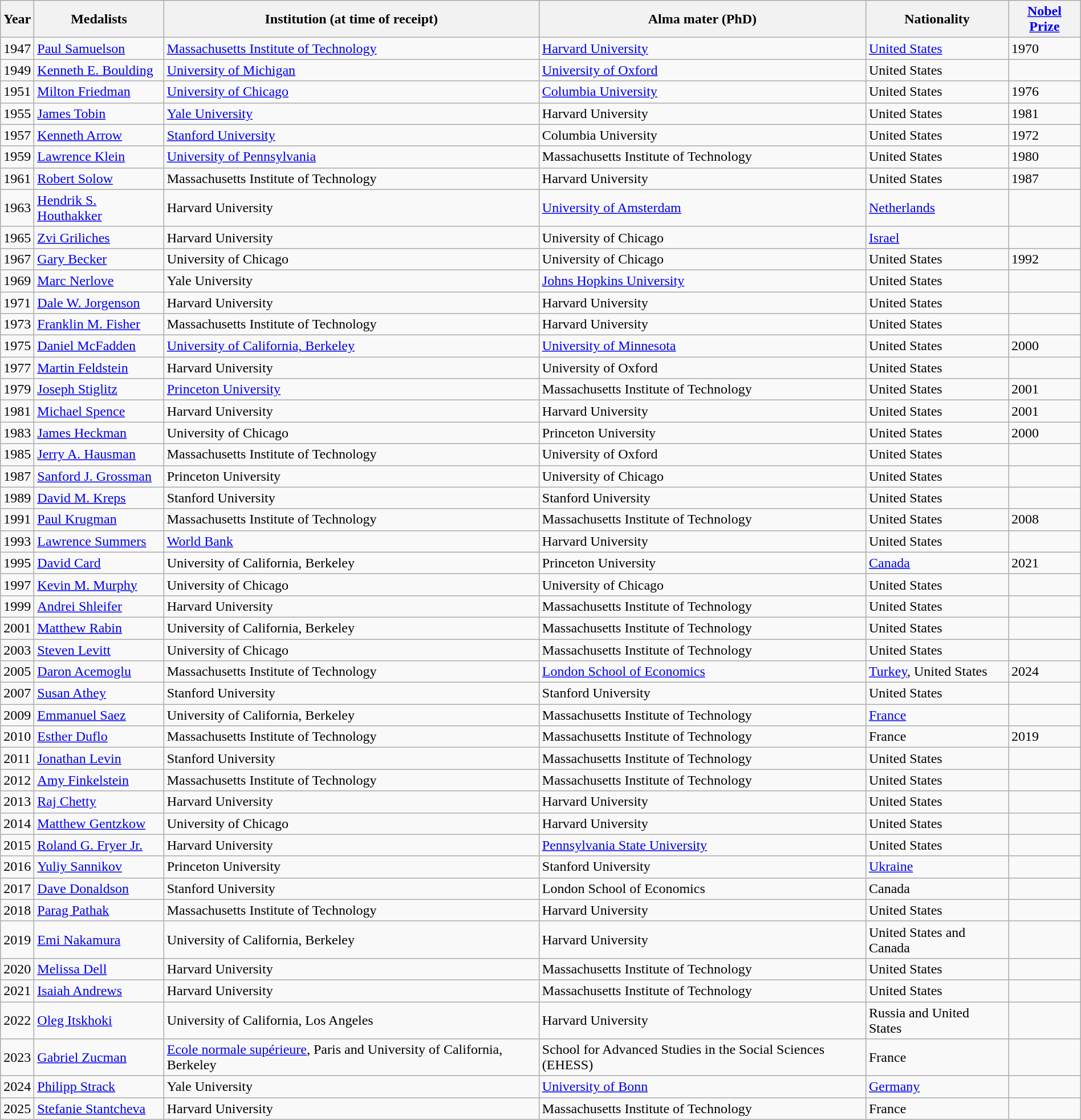<table class="wikitable sortable" style="margin: 1ex auto 1ex auto">
<tr>
<th class="sortable">Year</th>
<th class="unsortable">Medalists</th>
<th class="sortable">Institution (at time of receipt)</th>
<th class="sortable">Alma mater (PhD)</th>
<th class="sortable">Nationality</th>
<th class="unsortable"><a href='#'>Nobel Prize</a></th>
</tr>
<tr>
<td>1947</td>
<td><a href='#'>Paul Samuelson</a></td>
<td><a href='#'>Massachusetts Institute of Technology</a></td>
<td><a href='#'>Harvard University</a></td>
<td><a href='#'>United States</a></td>
<td>1970</td>
</tr>
<tr>
<td>1949</td>
<td><a href='#'>Kenneth E. Boulding</a></td>
<td><a href='#'>University of Michigan</a></td>
<td><a href='#'>University of Oxford</a></td>
<td>United States</td>
<td></td>
</tr>
<tr>
<td>1951</td>
<td><a href='#'>Milton Friedman</a></td>
<td><a href='#'>University of Chicago</a></td>
<td><a href='#'>Columbia University</a></td>
<td>United States</td>
<td>1976</td>
</tr>
<tr>
<td>1955</td>
<td><a href='#'>James Tobin</a></td>
<td><a href='#'>Yale University</a></td>
<td>Harvard University</td>
<td>United States</td>
<td>1981</td>
</tr>
<tr>
<td>1957</td>
<td><a href='#'>Kenneth Arrow</a></td>
<td><a href='#'>Stanford University</a></td>
<td>Columbia University</td>
<td>United States</td>
<td>1972</td>
</tr>
<tr>
<td>1959</td>
<td><a href='#'>Lawrence Klein</a></td>
<td><a href='#'>University of Pennsylvania</a></td>
<td>Massachusetts Institute of Technology</td>
<td>United States</td>
<td>1980</td>
</tr>
<tr>
<td>1961</td>
<td><a href='#'>Robert Solow</a></td>
<td>Massachusetts Institute of Technology</td>
<td>Harvard University</td>
<td>United States</td>
<td>1987</td>
</tr>
<tr>
<td>1963</td>
<td><a href='#'>Hendrik S. Houthakker</a></td>
<td>Harvard University</td>
<td><a href='#'>University of Amsterdam</a></td>
<td><a href='#'>Netherlands</a></td>
<td></td>
</tr>
<tr>
<td>1965</td>
<td><a href='#'>Zvi Griliches</a></td>
<td>Harvard University</td>
<td>University of Chicago</td>
<td><a href='#'>Israel</a></td>
<td></td>
</tr>
<tr>
<td>1967</td>
<td><a href='#'>Gary Becker</a></td>
<td>University of Chicago</td>
<td>University of Chicago</td>
<td>United States</td>
<td>1992</td>
</tr>
<tr>
<td>1969</td>
<td><a href='#'>Marc Nerlove</a></td>
<td>Yale University</td>
<td><a href='#'>Johns Hopkins University</a></td>
<td>United States</td>
<td></td>
</tr>
<tr>
<td>1971</td>
<td><a href='#'>Dale W. Jorgenson</a></td>
<td>Harvard University</td>
<td>Harvard University</td>
<td>United States</td>
<td></td>
</tr>
<tr>
<td>1973</td>
<td><a href='#'>Franklin M. Fisher</a></td>
<td>Massachusetts Institute of Technology</td>
<td>Harvard University</td>
<td>United States</td>
<td></td>
</tr>
<tr>
<td>1975</td>
<td><a href='#'>Daniel McFadden</a></td>
<td><a href='#'>University of California, Berkeley</a></td>
<td><a href='#'>University of Minnesota</a></td>
<td>United States</td>
<td>2000</td>
</tr>
<tr>
<td>1977</td>
<td><a href='#'>Martin Feldstein</a></td>
<td>Harvard University</td>
<td>University of Oxford</td>
<td>United States</td>
<td></td>
</tr>
<tr>
<td>1979</td>
<td><a href='#'>Joseph Stiglitz</a></td>
<td><a href='#'>Princeton University</a></td>
<td>Massachusetts Institute of Technology</td>
<td>United States</td>
<td>2001</td>
</tr>
<tr>
<td>1981</td>
<td><a href='#'>Michael Spence</a></td>
<td>Harvard University</td>
<td>Harvard University</td>
<td>United States</td>
<td>2001</td>
</tr>
<tr>
<td>1983</td>
<td><a href='#'>James Heckman</a></td>
<td>University of Chicago</td>
<td>Princeton University</td>
<td>United States</td>
<td>2000</td>
</tr>
<tr>
<td>1985</td>
<td><a href='#'>Jerry A. Hausman</a></td>
<td>Massachusetts Institute of Technology</td>
<td>University of Oxford</td>
<td>United States</td>
<td></td>
</tr>
<tr>
<td>1987</td>
<td><a href='#'>Sanford J. Grossman</a></td>
<td>Princeton University</td>
<td>University of Chicago</td>
<td>United States</td>
<td></td>
</tr>
<tr>
<td>1989</td>
<td><a href='#'>David M. Kreps</a></td>
<td>Stanford University</td>
<td>Stanford University</td>
<td>United States</td>
<td></td>
</tr>
<tr>
<td>1991</td>
<td><a href='#'>Paul Krugman</a></td>
<td>Massachusetts Institute of Technology</td>
<td>Massachusetts Institute of Technology</td>
<td>United States</td>
<td>2008</td>
</tr>
<tr>
<td>1993</td>
<td><a href='#'>Lawrence Summers</a></td>
<td><a href='#'>World Bank</a></td>
<td>Harvard University</td>
<td>United States</td>
<td></td>
</tr>
<tr>
<td>1995</td>
<td><a href='#'>David Card</a></td>
<td>University of California, Berkeley</td>
<td>Princeton University</td>
<td><a href='#'>Canada</a></td>
<td>2021</td>
</tr>
<tr>
<td>1997</td>
<td><a href='#'>Kevin M. Murphy</a></td>
<td>University of Chicago</td>
<td>University of Chicago</td>
<td>United States</td>
<td></td>
</tr>
<tr>
<td>1999</td>
<td><a href='#'>Andrei Shleifer</a></td>
<td>Harvard University</td>
<td>Massachusetts Institute of Technology</td>
<td>United States</td>
<td></td>
</tr>
<tr>
<td>2001</td>
<td><a href='#'>Matthew Rabin</a></td>
<td>University of California, Berkeley</td>
<td>Massachusetts Institute of Technology</td>
<td>United States</td>
<td></td>
</tr>
<tr>
<td>2003</td>
<td><a href='#'>Steven Levitt</a></td>
<td>University of Chicago</td>
<td>Massachusetts Institute of Technology</td>
<td>United States</td>
<td></td>
</tr>
<tr>
<td>2005</td>
<td><a href='#'>Daron Acemoglu</a></td>
<td>Massachusetts Institute of Technology</td>
<td><a href='#'>London School of Economics</a></td>
<td><a href='#'>Turkey</a>, United States</td>
<td>2024</td>
</tr>
<tr>
<td>2007</td>
<td><a href='#'>Susan Athey</a></td>
<td>Stanford University</td>
<td>Stanford University</td>
<td>United States</td>
<td></td>
</tr>
<tr>
<td>2009</td>
<td><a href='#'>Emmanuel Saez</a></td>
<td>University of California, Berkeley</td>
<td>Massachusetts Institute of Technology</td>
<td><a href='#'>France</a></td>
<td></td>
</tr>
<tr>
<td>2010</td>
<td><a href='#'>Esther Duflo</a></td>
<td>Massachusetts Institute of Technology</td>
<td>Massachusetts Institute of Technology</td>
<td>France</td>
<td>2019</td>
</tr>
<tr>
<td>2011</td>
<td><a href='#'>Jonathan Levin</a></td>
<td>Stanford University</td>
<td>Massachusetts Institute of Technology</td>
<td>United States</td>
<td></td>
</tr>
<tr>
<td>2012</td>
<td><a href='#'>Amy Finkelstein</a></td>
<td>Massachusetts Institute of Technology</td>
<td>Massachusetts Institute of Technology</td>
<td>United States</td>
<td></td>
</tr>
<tr>
<td>2013</td>
<td><a href='#'>Raj Chetty</a></td>
<td>Harvard University</td>
<td>Harvard University</td>
<td>United States</td>
<td></td>
</tr>
<tr>
<td>2014</td>
<td><a href='#'>Matthew Gentzkow</a></td>
<td>University of Chicago</td>
<td>Harvard University</td>
<td>United States</td>
<td></td>
</tr>
<tr>
<td>2015</td>
<td><a href='#'>Roland G. Fryer Jr.</a></td>
<td>Harvard University</td>
<td><a href='#'>Pennsylvania State University</a></td>
<td>United States</td>
<td></td>
</tr>
<tr>
<td>2016</td>
<td><a href='#'>Yuliy Sannikov</a></td>
<td>Princeton University</td>
<td>Stanford University</td>
<td><a href='#'>Ukraine</a></td>
<td></td>
</tr>
<tr>
<td>2017</td>
<td><a href='#'>Dave Donaldson</a></td>
<td>Stanford University </td>
<td>London School of Economics</td>
<td>Canada</td>
<td></td>
</tr>
<tr>
<td>2018</td>
<td><a href='#'>Parag Pathak</a></td>
<td>Massachusetts Institute of Technology</td>
<td>Harvard University</td>
<td>United States</td>
<td></td>
</tr>
<tr>
<td>2019</td>
<td><a href='#'>Emi Nakamura</a></td>
<td>University of California, Berkeley</td>
<td>Harvard University</td>
<td>United States and Canada</td>
<td></td>
</tr>
<tr>
<td>2020</td>
<td><a href='#'>Melissa Dell</a></td>
<td>Harvard University</td>
<td>Massachusetts Institute of Technology</td>
<td>United States</td>
<td></td>
</tr>
<tr>
<td>2021</td>
<td><a href='#'>Isaiah Andrews</a></td>
<td>Harvard University</td>
<td>Massachusetts Institute of Technology</td>
<td>United States</td>
<td></td>
</tr>
<tr>
<td>2022</td>
<td><a href='#'>Oleg Itskhoki</a></td>
<td>University of California, Los Angeles</td>
<td>Harvard University</td>
<td>Russia and United States</td>
<td></td>
</tr>
<tr>
<td>2023</td>
<td><a href='#'>Gabriel Zucman</a></td>
<td><a href='#'>Ecole normale supérieure</a>, Paris and University of California, Berkeley</td>
<td>School for Advanced Studies in the Social Sciences (EHESS)</td>
<td>France</td>
<td></td>
</tr>
<tr>
<td>2024</td>
<td><a href='#'>Philipp Strack</a></td>
<td>Yale University</td>
<td><a href='#'>University of Bonn</a></td>
<td><a href='#'>Germany</a></td>
<td></td>
</tr>
<tr>
<td>2025</td>
<td><a href='#'>Stefanie Stantcheva</a></td>
<td>Harvard University</td>
<td>Massachusetts Institute of Technology</td>
<td>France</td>
<td></td>
</tr>
</table>
